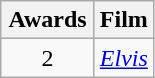<table class="wikitable plainrowheaders" style="text-align:center;">
<tr>
<th scope="col" style="width:55px;">Awards</th>
<th scope="col" style="text-align:center;">Film</th>
</tr>
<tr>
<td scope="row" style="text-align:center;">2</td>
<td><em><a href='#'>Elvis</a></em></td>
</tr>
</table>
